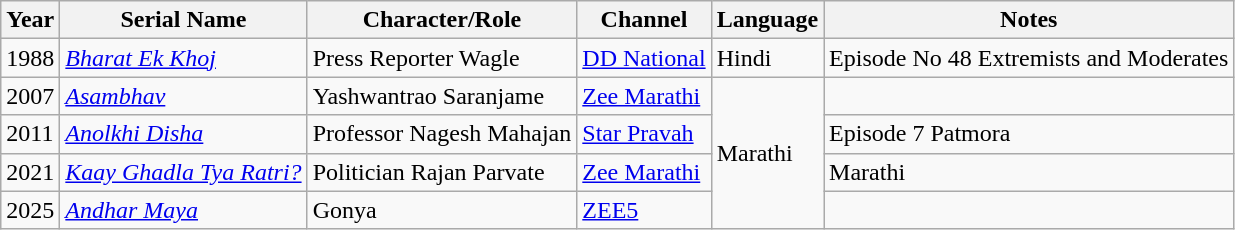<table class="wikitable">
<tr>
<th>Year</th>
<th>Serial Name</th>
<th>Character/Role</th>
<th>Channel</th>
<th>Language</th>
<th>Notes</th>
</tr>
<tr>
<td>1988</td>
<td><em><a href='#'>Bharat Ek Khoj</a></em></td>
<td>Press Reporter Wagle</td>
<td><a href='#'>DD National</a></td>
<td>Hindi</td>
<td>Episode No 48 Extremists and Moderates</td>
</tr>
<tr>
<td>2007</td>
<td><em><a href='#'>Asambhav</a></em></td>
<td>Yashwantrao Saranjame</td>
<td><a href='#'>Zee Marathi</a></td>
<td rowspan="4">Marathi</td>
<td></td>
</tr>
<tr>
<td>2011</td>
<td><em><a href='#'>Anolkhi Disha</a></em></td>
<td>Professor Nagesh Mahajan</td>
<td><a href='#'>Star Pravah</a></td>
<td>Episode 7 Patmora</td>
</tr>
<tr>
<td>2021</td>
<td><em><a href='#'>Kaay Ghadla Tya Ratri?</a></em></td>
<td>Politician Rajan Parvate</td>
<td><a href='#'>Zee Marathi</a></td>
<td>Marathi</td>
</tr>
<tr>
<td>2025</td>
<td><a href='#'><em>Andhar Maya</em></a></td>
<td>Gonya</td>
<td><a href='#'>ZEE5</a></td>
<td></td>
</tr>
</table>
